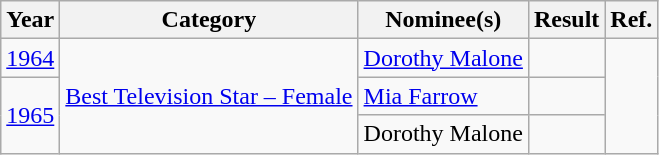<table class="wikitable">
<tr>
<th>Year</th>
<th>Category</th>
<th>Nominee(s)</th>
<th>Result</th>
<th>Ref.</th>
</tr>
<tr>
<td><a href='#'>1964</a></td>
<td rowspan="3"><a href='#'>Best Television Star – Female</a></td>
<td><a href='#'>Dorothy Malone</a></td>
<td></td>
<td align="center" rowspan="3"></td>
</tr>
<tr>
<td rowspan="2"><a href='#'>1965</a></td>
<td><a href='#'>Mia Farrow</a></td>
<td></td>
</tr>
<tr>
<td>Dorothy Malone</td>
<td></td>
</tr>
</table>
